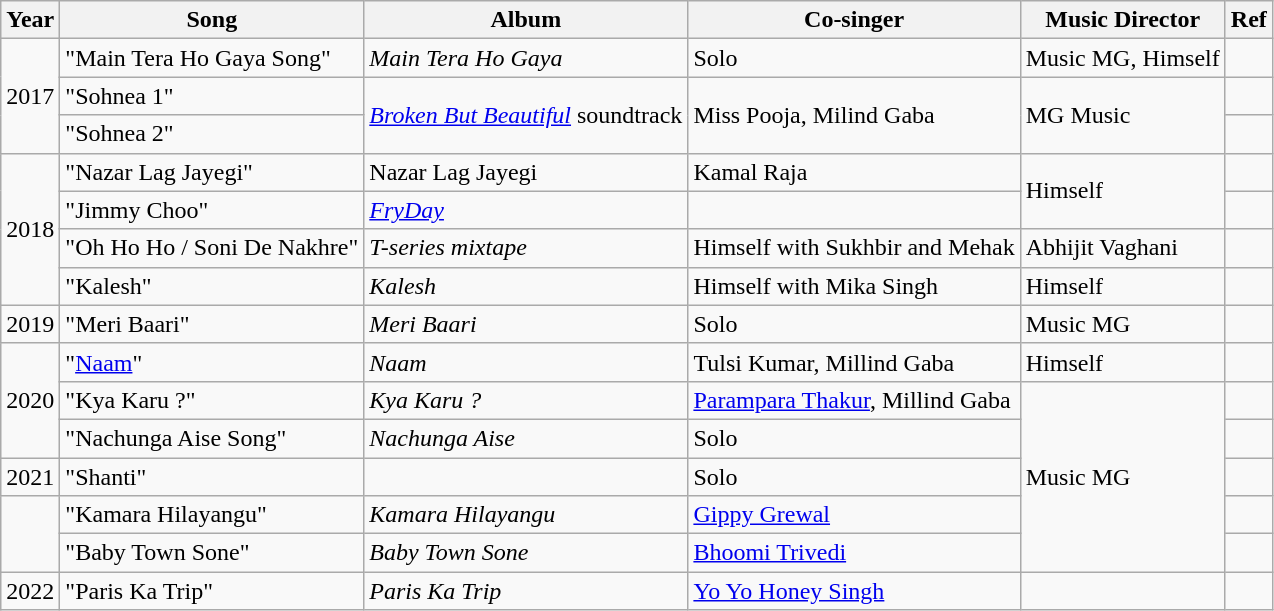<table class="wikitable">
<tr>
<th>Year</th>
<th>Song</th>
<th>Album</th>
<th>Co-singer</th>
<th>Music Director</th>
<th>Ref</th>
</tr>
<tr>
<td rowspan="3">2017</td>
<td>"Main Tera Ho Gaya Song"</td>
<td><em>Main Tera Ho Gaya</em></td>
<td>Solo</td>
<td>Music MG, Himself</td>
<td></td>
</tr>
<tr>
<td>"Sohnea 1"</td>
<td rowspan="2"><em><a href='#'>Broken But Beautiful</a></em> soundtrack</td>
<td rowspan="2">Miss Pooja, Milind Gaba</td>
<td rowspan="2">MG Music</td>
<td></td>
</tr>
<tr>
<td>"Sohnea 2"</td>
<td></td>
</tr>
<tr>
<td rowspan="4">2018</td>
<td>"Nazar Lag Jayegi"</td>
<td>Nazar Lag Jayegi</td>
<td>Kamal Raja</td>
<td rowspan="2">Himself</td>
<td></td>
</tr>
<tr>
<td>"Jimmy Choo"</td>
<td><em><a href='#'>FryDay</a></em></td>
<td></td>
<td></td>
</tr>
<tr>
<td>"Oh Ho Ho / Soni De Nakhre"</td>
<td><em>T-series mixtape</em></td>
<td>Himself with Sukhbir and Mehak</td>
<td>Abhijit Vaghani</td>
<td></td>
</tr>
<tr>
<td>"Kalesh"</td>
<td><em>Kalesh</em></td>
<td>Himself with Mika Singh</td>
<td>Himself</td>
<td></td>
</tr>
<tr>
<td>2019</td>
<td>"Meri Baari"</td>
<td><em>Meri Baari</em></td>
<td>Solo</td>
<td>Music MG</td>
<td></td>
</tr>
<tr>
<td rowspan="3">2020</td>
<td>"<a href='#'>Naam</a>"</td>
<td><em>Naam</em></td>
<td>Tulsi Kumar, Millind Gaba</td>
<td>Himself</td>
<td></td>
</tr>
<tr>
<td>"Kya Karu ?"</td>
<td><em>Kya Karu ?</em></td>
<td><a href='#'>Parampara Thakur</a>, Millind Gaba</td>
<td rowspan="5">Music MG</td>
<td></td>
</tr>
<tr>
<td>"Nachunga Aise Song"</td>
<td><em>Nachunga Aise</em></td>
<td>Solo</td>
<td></td>
</tr>
<tr>
<td>2021</td>
<td>"Shanti"</td>
<td></td>
<td>Solo</td>
<td></td>
</tr>
<tr>
<td rowspan="2"></td>
<td>"Kamara Hilayangu"</td>
<td><em>Kamara Hilayangu</em></td>
<td><a href='#'>Gippy Grewal</a></td>
<td></td>
</tr>
<tr>
<td>"Baby Town Sone"</td>
<td><em>Baby Town Sone</em></td>
<td><a href='#'>Bhoomi Trivedi</a></td>
<td></td>
</tr>
<tr>
<td>2022</td>
<td>"Paris Ka Trip"</td>
<td><em>Paris Ka Trip</em></td>
<td><a href='#'>Yo Yo Honey Singh</a></td>
<td></td>
<td></td>
</tr>
</table>
